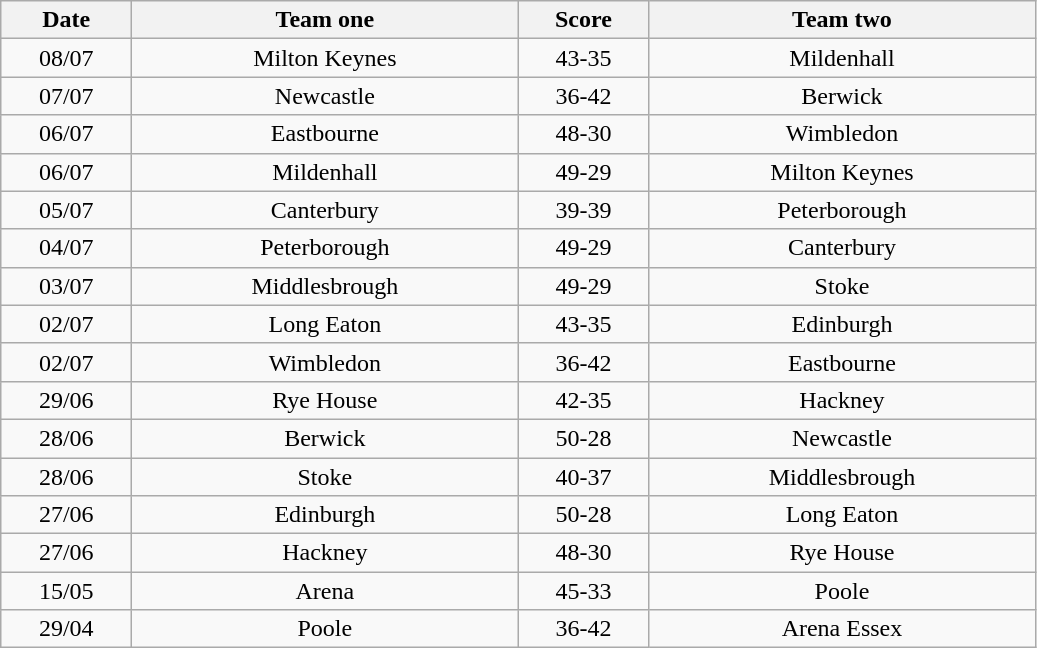<table class="wikitable" style="text-align: center">
<tr>
<th width=80>Date</th>
<th width=250>Team one</th>
<th width=80>Score</th>
<th width=250>Team two</th>
</tr>
<tr>
<td>08/07</td>
<td>Milton Keynes</td>
<td>43-35</td>
<td>Mildenhall</td>
</tr>
<tr>
<td>07/07</td>
<td>Newcastle</td>
<td>36-42</td>
<td>Berwick</td>
</tr>
<tr>
<td>06/07</td>
<td>Eastbourne</td>
<td>48-30</td>
<td>Wimbledon</td>
</tr>
<tr>
<td>06/07</td>
<td>Mildenhall</td>
<td>49-29</td>
<td>Milton Keynes</td>
</tr>
<tr>
<td>05/07</td>
<td>Canterbury</td>
<td>39-39</td>
<td>Peterborough</td>
</tr>
<tr>
<td>04/07</td>
<td>Peterborough</td>
<td>49-29</td>
<td>Canterbury</td>
</tr>
<tr>
<td>03/07</td>
<td>Middlesbrough</td>
<td>49-29</td>
<td>Stoke</td>
</tr>
<tr>
<td>02/07</td>
<td>Long Eaton</td>
<td>43-35</td>
<td>Edinburgh</td>
</tr>
<tr>
<td>02/07</td>
<td>Wimbledon</td>
<td>36-42</td>
<td>Eastbourne</td>
</tr>
<tr>
<td>29/06</td>
<td>Rye House</td>
<td>42-35</td>
<td>Hackney</td>
</tr>
<tr>
<td>28/06</td>
<td>Berwick</td>
<td>50-28</td>
<td>Newcastle</td>
</tr>
<tr>
<td>28/06</td>
<td>Stoke</td>
<td>40-37</td>
<td>Middlesbrough</td>
</tr>
<tr>
<td>27/06</td>
<td>Edinburgh</td>
<td>50-28</td>
<td>Long Eaton</td>
</tr>
<tr>
<td>27/06</td>
<td>Hackney</td>
<td>48-30</td>
<td>Rye House</td>
</tr>
<tr>
<td>15/05</td>
<td>Arena</td>
<td>45-33</td>
<td>Poole</td>
</tr>
<tr>
<td>29/04</td>
<td>Poole</td>
<td>36-42</td>
<td>Arena Essex</td>
</tr>
</table>
